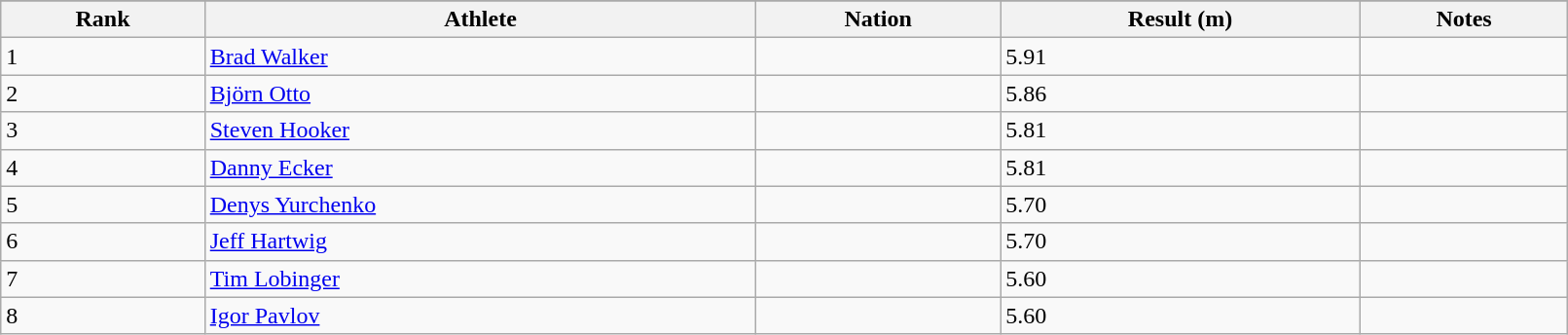<table class="wikitable" width=85%>
<tr>
</tr>
<tr>
<th>Rank</th>
<th>Athlete</th>
<th>Nation</th>
<th>Result (m)</th>
<th>Notes</th>
</tr>
<tr>
<td>1</td>
<td><a href='#'>Brad Walker</a></td>
<td></td>
<td>5.91</td>
<td></td>
</tr>
<tr>
<td>2</td>
<td><a href='#'>Björn Otto</a></td>
<td></td>
<td>5.86</td>
<td></td>
</tr>
<tr>
<td>3</td>
<td><a href='#'>Steven Hooker</a></td>
<td></td>
<td>5.81</td>
<td></td>
</tr>
<tr>
<td>4</td>
<td><a href='#'>Danny Ecker</a></td>
<td></td>
<td>5.81</td>
<td></td>
</tr>
<tr>
<td>5</td>
<td><a href='#'>Denys Yurchenko</a></td>
<td></td>
<td>5.70</td>
<td></td>
</tr>
<tr>
<td>6</td>
<td><a href='#'>Jeff Hartwig</a></td>
<td></td>
<td>5.70</td>
<td></td>
</tr>
<tr>
<td>7</td>
<td><a href='#'>Tim Lobinger</a></td>
<td></td>
<td>5.60</td>
<td></td>
</tr>
<tr>
<td>8</td>
<td><a href='#'>Igor Pavlov</a></td>
<td></td>
<td>5.60</td>
<td></td>
</tr>
</table>
